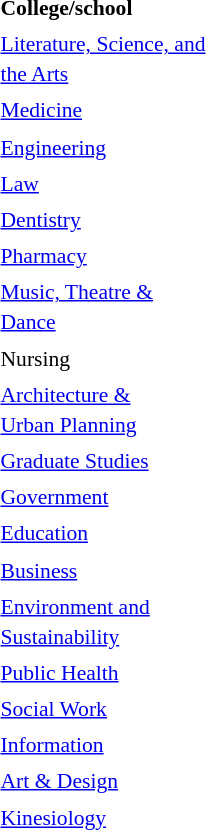<table class="toccolours" style="float:right; margin-left:1em; font-size:90%; line-height:1.4em; width:20em;">
<tr>
<td><strong>College/school</strong></td>
<td></td>
</tr>
<tr>
<td><a href='#'>Literature, Science, and<br>the Arts</a></td>
<td></td>
</tr>
<tr>
<td><a href='#'>Medicine</a></td>
<td></td>
</tr>
<tr>
<td><a href='#'>Engineering</a></td>
<td></td>
</tr>
<tr>
<td><a href='#'>Law</a></td>
<td></td>
</tr>
<tr>
<td><a href='#'>Dentistry</a></td>
<td></td>
</tr>
<tr>
<td><a href='#'>Pharmacy</a></td>
<td></td>
</tr>
<tr>
<td><a href='#'>Music, Theatre &<br>Dance</a></td>
<td></td>
</tr>
<tr>
<td>Nursing</td>
<td></td>
</tr>
<tr>
<td><a href='#'>Architecture &<br>Urban Planning</a></td>
<td></td>
</tr>
<tr>
<td><a href='#'>Graduate Studies</a></td>
<td></td>
</tr>
<tr>
<td><a href='#'>Government</a></td>
<td></td>
</tr>
<tr>
<td><a href='#'>Education</a></td>
<td></td>
</tr>
<tr>
<td><a href='#'>Business</a></td>
<td></td>
</tr>
<tr>
<td><a href='#'>Environment and<br>Sustainability</a></td>
<td></td>
</tr>
<tr>
<td><a href='#'>Public Health</a></td>
<td></td>
</tr>
<tr>
<td><a href='#'>Social Work</a></td>
<td></td>
</tr>
<tr>
<td><a href='#'>Information</a></td>
<td></td>
</tr>
<tr>
<td><a href='#'>Art & Design</a></td>
<td></td>
</tr>
<tr>
<td><a href='#'>Kinesiology</a></td>
<td></td>
</tr>
</table>
